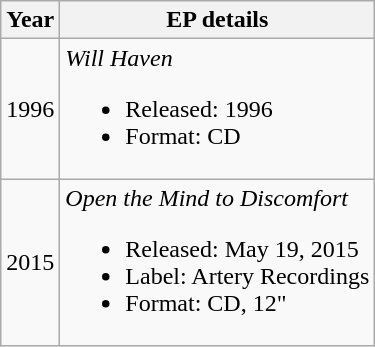<table class="wikitable">
<tr>
<th>Year</th>
<th>EP details</th>
</tr>
<tr>
<td>1996</td>
<td align="left"><em>Will Haven</em><br><ul><li>Released: 1996</li><li>Format: CD</li></ul></td>
</tr>
<tr>
<td>2015</td>
<td align="left"><em>Open the Mind to Discomfort</em><br><ul><li>Released: May 19, 2015</li><li>Label: Artery Recordings</li><li>Format: CD, 12"</li></ul></td>
</tr>
</table>
